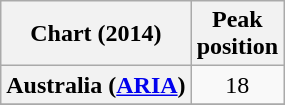<table class="wikitable sortable plainrowheaders">
<tr>
<th scope="col">Chart (2014)</th>
<th scope="col">Peak<br>position</th>
</tr>
<tr>
<th scope="row">Australia (<a href='#'>ARIA</a>)</th>
<td style="text-align:center;">18</td>
</tr>
<tr>
</tr>
</table>
